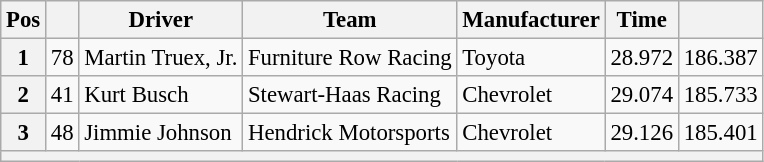<table class="wikitable" style="font-size:95%">
<tr>
<th>Pos</th>
<th></th>
<th>Driver</th>
<th>Team</th>
<th>Manufacturer</th>
<th>Time</th>
<th></th>
</tr>
<tr>
<th>1</th>
<td>78</td>
<td>Martin Truex, Jr.</td>
<td>Furniture Row Racing</td>
<td>Toyota</td>
<td>28.972</td>
<td>186.387</td>
</tr>
<tr>
<th>2</th>
<td>41</td>
<td>Kurt Busch</td>
<td>Stewart-Haas Racing</td>
<td>Chevrolet</td>
<td>29.074</td>
<td>185.733</td>
</tr>
<tr>
<th>3</th>
<td>48</td>
<td>Jimmie Johnson</td>
<td>Hendrick Motorsports</td>
<td>Chevrolet</td>
<td>29.126</td>
<td>185.401</td>
</tr>
<tr>
<th colspan="7"></th>
</tr>
</table>
